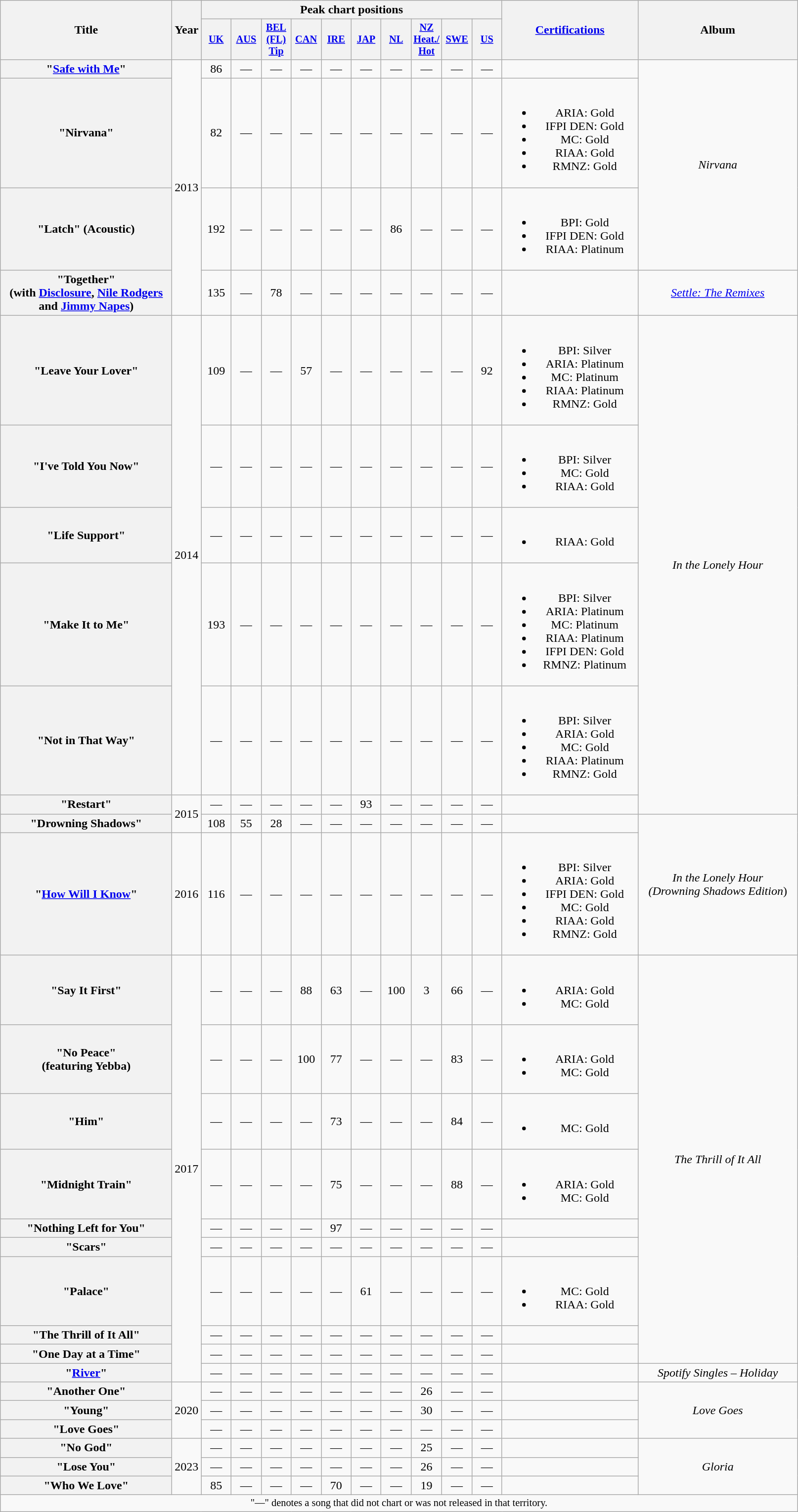<table class="wikitable plainrowheaders" style="text-align:center;" border="1">
<tr>
<th scope="col" rowspan="2" style="width:14em;">Title</th>
<th scope="col" rowspan="2" style="width:1em;">Year<br></th>
<th scope="col" colspan="10">Peak chart positions</th>
<th scope="col" rowspan="2" style="width:11em;"><a href='#'>Certifications</a></th>
<th scope="col" rowspan="2" style="width:13em;">Album</th>
</tr>
<tr>
<th scope="col" style="width:2.5em;font-size:85%;"><a href='#'>UK</a><br></th>
<th scope="col" style="width:2.5em;font-size:85%;"><a href='#'>AUS</a><br></th>
<th scope="col" style="width:2.5em;font-size:85%;"><a href='#'>BEL<br>(FL)<br>Tip</a><br></th>
<th scope="col" style="width:2.5em;font-size:85%;"><a href='#'>CAN</a><br></th>
<th scope="col" style="width:2.5em;font-size:85%;"><a href='#'>IRE</a><br></th>
<th scope="col" style="width:2.5em;font-size:85%;"><a href='#'>JAP</a><br></th>
<th scope="col" style="width:2.5em;font-size:85%;"><a href='#'>NL</a><br></th>
<th scope="col" style="width:2.5em;font-size:85%;"><a href='#'>NZ<br>Heat./<br>Hot</a><br></th>
<th scope="col" style="width:2.5em;font-size:85%;"><a href='#'>SWE</a><br></th>
<th scope="col" style="width:2.5em;font-size:85%;"><a href='#'>US</a><br></th>
</tr>
<tr>
<th scope="row">"<a href='#'>Safe with Me</a>"</th>
<td rowspan="4">2013</td>
<td>86</td>
<td>—</td>
<td>—</td>
<td>—</td>
<td>—</td>
<td>—</td>
<td>—</td>
<td>—</td>
<td>—</td>
<td>—</td>
<td></td>
<td rowspan="3"><em>Nirvana</em></td>
</tr>
<tr>
<th scope="row">"Nirvana"</th>
<td>82</td>
<td>—</td>
<td>—</td>
<td>—</td>
<td>—</td>
<td>—</td>
<td>—</td>
<td>—</td>
<td>—</td>
<td>—</td>
<td><br><ul><li>ARIA: Gold</li><li>IFPI DEN: Gold</li><li>MC: Gold</li><li>RIAA: Gold</li><li>RMNZ: Gold</li></ul></td>
</tr>
<tr>
<th scope="row">"Latch" <span>(Acoustic)</span></th>
<td>192</td>
<td>—</td>
<td>—</td>
<td>—</td>
<td>—</td>
<td>—</td>
<td>86</td>
<td>—</td>
<td>—</td>
<td>—</td>
<td><br><ul><li>BPI: Gold</li><li>IFPI DEN: Gold</li><li>RIAA: Platinum</li></ul></td>
</tr>
<tr>
<th scope="row">"Together"<br><span>(with <a href='#'>Disclosure</a>, <a href='#'>Nile Rodgers</a> and <a href='#'>Jimmy Napes</a>)</span></th>
<td>135</td>
<td>—</td>
<td>78</td>
<td>—</td>
<td>—</td>
<td>—</td>
<td>—</td>
<td>—</td>
<td>—</td>
<td>—</td>
<td></td>
<td><em><a href='#'>Settle: The Remixes</a></em></td>
</tr>
<tr>
<th scope="row">"Leave Your Lover"</th>
<td rowspan="5">2014</td>
<td>109</td>
<td>—</td>
<td>—</td>
<td>57</td>
<td>—</td>
<td>—</td>
<td>—</td>
<td>—</td>
<td>—</td>
<td>92</td>
<td><br><ul><li>BPI: Silver</li><li>ARIA: Platinum</li><li>MC: Platinum</li><li>RIAA: Platinum</li><li>RMNZ: Gold</li></ul></td>
<td rowspan="6"><em>In the Lonely Hour</em></td>
</tr>
<tr>
<th scope="row">"I've Told You Now"</th>
<td>—</td>
<td>—</td>
<td>—</td>
<td>—</td>
<td>—</td>
<td>—</td>
<td>—</td>
<td>—</td>
<td>—</td>
<td>—</td>
<td><br><ul><li>BPI: Silver</li><li>MC: Gold</li><li>RIAA: Gold</li></ul></td>
</tr>
<tr>
<th scope="row">"Life Support"</th>
<td>—</td>
<td>—</td>
<td>—</td>
<td>—</td>
<td>—</td>
<td>—</td>
<td>—</td>
<td>—</td>
<td>—</td>
<td>—</td>
<td><br><ul><li>RIAA: Gold</li></ul></td>
</tr>
<tr>
<th scope="row">"Make It to Me"</th>
<td>193</td>
<td>—</td>
<td>—</td>
<td>—</td>
<td>—</td>
<td>—</td>
<td>—</td>
<td>—</td>
<td>—</td>
<td>—</td>
<td><br><ul><li>BPI: Silver</li><li>ARIA: Platinum</li><li>MC: Platinum</li><li>RIAA: Platinum</li><li>IFPI DEN: Gold</li><li>RMNZ: Platinum</li></ul></td>
</tr>
<tr>
<th scope="row">"Not in That Way"</th>
<td>—</td>
<td>—</td>
<td>—</td>
<td>—</td>
<td>—</td>
<td>—</td>
<td>—</td>
<td>—</td>
<td>—</td>
<td>—</td>
<td><br><ul><li>BPI: Silver</li><li>ARIA: Gold</li><li>MC: Gold</li><li>RIAA: Platinum</li><li>RMNZ: Gold</li></ul></td>
</tr>
<tr>
<th scope="row">"Restart"</th>
<td rowspan="2">2015</td>
<td>—</td>
<td>—</td>
<td>—</td>
<td>—</td>
<td>—</td>
<td>93</td>
<td>—</td>
<td>—</td>
<td>—</td>
<td>—</td>
<td></td>
</tr>
<tr>
<th scope="row">"Drowning Shadows"</th>
<td>108</td>
<td>55</td>
<td>28</td>
<td>—</td>
<td>—</td>
<td>—</td>
<td>—</td>
<td>—</td>
<td>—</td>
<td>—</td>
<td></td>
<td rowspan="2"><em>In the Lonely Hour<br>(Drowning Shadows Edition</em>)</td>
</tr>
<tr>
<th scope="row">"<a href='#'>How Will I Know</a>"</th>
<td>2016</td>
<td>116</td>
<td>—</td>
<td>—</td>
<td>—</td>
<td>—</td>
<td>—</td>
<td>—</td>
<td>—</td>
<td>—</td>
<td>—</td>
<td><br><ul><li>BPI: Silver</li><li>ARIA: Gold</li><li>IFPI DEN: Gold</li><li>MC: Gold</li><li>RIAA: Gold</li><li>RMNZ: Gold</li></ul></td>
</tr>
<tr>
<th scope="row">"Say It First"</th>
<td rowspan="10">2017</td>
<td>—</td>
<td>—</td>
<td>—</td>
<td>88</td>
<td>63</td>
<td>—</td>
<td>100</td>
<td>3</td>
<td>66</td>
<td>—</td>
<td><br><ul><li>ARIA: Gold</li><li>MC: Gold</li></ul></td>
<td rowspan="9"><em>The Thrill of It All</em></td>
</tr>
<tr>
<th scope="row">"No Peace"<br><span>(featuring Yebba)</span></th>
<td>—</td>
<td>—</td>
<td>—</td>
<td>100</td>
<td>77</td>
<td>—</td>
<td>—</td>
<td>—</td>
<td>83</td>
<td>—</td>
<td><br><ul><li>ARIA: Gold</li><li>MC: Gold</li></ul></td>
</tr>
<tr>
<th scope="row">"Him"</th>
<td>—</td>
<td>—</td>
<td>—</td>
<td>—</td>
<td>73</td>
<td>—</td>
<td>—</td>
<td>—</td>
<td>84</td>
<td>—</td>
<td><br><ul><li>MC: Gold</li></ul></td>
</tr>
<tr>
<th scope="row">"Midnight Train"</th>
<td>—</td>
<td>—</td>
<td>—</td>
<td>—</td>
<td>75</td>
<td>—</td>
<td>—</td>
<td>—</td>
<td>88</td>
<td>—</td>
<td><br><ul><li>ARIA: Gold</li><li>MC: Gold</li></ul></td>
</tr>
<tr>
<th scope="row">"Nothing Left for You"</th>
<td>—</td>
<td>—</td>
<td>—</td>
<td>—</td>
<td>97</td>
<td>—</td>
<td>—</td>
<td>—</td>
<td>—</td>
<td>—</td>
<td></td>
</tr>
<tr>
<th scope="row">"Scars"</th>
<td>—</td>
<td>—</td>
<td>—</td>
<td>—</td>
<td>—</td>
<td>—</td>
<td>—</td>
<td>—</td>
<td>—</td>
<td>—</td>
<td></td>
</tr>
<tr>
<th scope="row">"Palace"</th>
<td>—</td>
<td>—</td>
<td>—</td>
<td>—</td>
<td>—</td>
<td>61</td>
<td>—</td>
<td>—</td>
<td>—</td>
<td>—</td>
<td><br><ul><li>MC: Gold</li><li>RIAA: Gold</li></ul></td>
</tr>
<tr>
<th scope="row">"The Thrill of It All"</th>
<td>—</td>
<td>—</td>
<td>—</td>
<td>—</td>
<td>—</td>
<td>—</td>
<td>—</td>
<td>—</td>
<td>—</td>
<td>—</td>
<td></td>
</tr>
<tr>
<th scope="row">"One Day at a Time"</th>
<td>—</td>
<td>—</td>
<td>—</td>
<td>—</td>
<td>—</td>
<td>—</td>
<td>—</td>
<td>—</td>
<td>—</td>
<td>—</td>
<td></td>
</tr>
<tr>
<th scope="row">"<a href='#'>River</a>"</th>
<td>—</td>
<td>—</td>
<td>—</td>
<td>—</td>
<td>—</td>
<td>—</td>
<td>—</td>
<td>—</td>
<td>—</td>
<td>—</td>
<td></td>
<td><em>Spotify Singles – Holiday</em></td>
</tr>
<tr>
<th scope="row">"Another One"</th>
<td rowspan="3">2020</td>
<td>—</td>
<td>—</td>
<td>—</td>
<td>—</td>
<td>—</td>
<td>—</td>
<td>—</td>
<td>26</td>
<td>—</td>
<td>—</td>
<td></td>
<td rowspan="3"><em>Love Goes</em></td>
</tr>
<tr>
<th scope="row">"Young"</th>
<td>—</td>
<td>—</td>
<td>—</td>
<td>—</td>
<td>—</td>
<td>—</td>
<td>—</td>
<td>30</td>
<td>—</td>
<td>—</td>
<td></td>
</tr>
<tr>
<th scope="row">"Love Goes"<br></th>
<td>—</td>
<td>—</td>
<td>—</td>
<td>—</td>
<td>—</td>
<td>—</td>
<td>—</td>
<td>—</td>
<td>—</td>
<td>—</td>
<td></td>
</tr>
<tr>
<th scope="row">"No God"</th>
<td rowspan="3">2023</td>
<td>—</td>
<td>—</td>
<td>—</td>
<td>—</td>
<td>—</td>
<td>—</td>
<td>—</td>
<td>25</td>
<td>—</td>
<td>—</td>
<td></td>
<td rowspan="3"><em>Gloria</em></td>
</tr>
<tr>
<th scope="row">"Lose You"</th>
<td>—</td>
<td>—</td>
<td>—</td>
<td>—</td>
<td>—</td>
<td>—</td>
<td>—</td>
<td>26</td>
<td>—</td>
<td>—</td>
<td></td>
</tr>
<tr>
<th scope="row">"Who We Love"<br></th>
<td>85</td>
<td>—</td>
<td>—</td>
<td>—</td>
<td>70</td>
<td>—</td>
<td>—</td>
<td>19</td>
<td>—</td>
<td>—</td>
<td></td>
</tr>
<tr>
<td colspan="14" style="font-size:85%">"—" denotes a song that did not chart or was not released in that territory.</td>
</tr>
</table>
